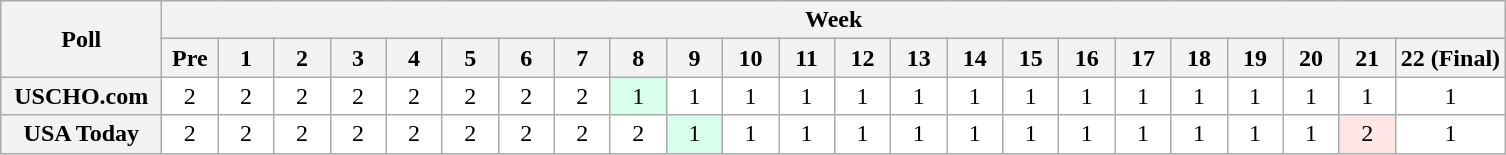<table class="wikitable" style="white-space:nowrap;">
<tr>
<th scope="col" width="100" rowspan="2">Poll</th>
<th colspan="23">Week</th>
</tr>
<tr>
<th scope="col" width="30">Pre</th>
<th scope="col" width="30">1</th>
<th scope="col" width="30">2</th>
<th scope="col" width="30">3</th>
<th scope="col" width="30">4</th>
<th scope="col" width="30">5</th>
<th scope="col" width="30">6</th>
<th scope="col" width="30">7</th>
<th scope="col" width="30">8</th>
<th scope="col" width="30">9</th>
<th scope="col" width="30">10</th>
<th scope="col" width="30">11</th>
<th scope="col" width="30">12</th>
<th scope="col" width="30">13</th>
<th scope="col" width="30">14</th>
<th scope="col" width="30">15</th>
<th scope="col" width="30">16</th>
<th scope="col" width="30">17</th>
<th scope="col" width="30">18</th>
<th scope="col" width="30">19</th>
<th scope="col" width="30">20</th>
<th scope="col" width="30">21</th>
<th scope="col" width="30">22 (Final)</th>
</tr>
<tr style="text-align:center;">
<th>USCHO.com</th>
<td bgcolor=FFFFFF>2</td>
<td bgcolor=FFFFFF>2</td>
<td bgcolor=FFFFFF>2</td>
<td bgcolor=FFFFFF>2</td>
<td bgcolor=FFFFFF>2</td>
<td bgcolor=FFFFFF>2</td>
<td bgcolor=FFFFFF>2</td>
<td bgcolor=FFFFFF>2</td>
<td bgcolor=D8FFEB>1</td>
<td bgcolor=FFFFFF>1</td>
<td bgcolor=FFFFFF>1</td>
<td bgcolor=FFFFFF>1</td>
<td bgcolor=FFFFFF>1</td>
<td bgcolor=FFFFFF>1</td>
<td bgcolor=FFFFFF>1</td>
<td bgcolor=FFFFFF>1</td>
<td bgcolor=FFFFFF>1</td>
<td bgcolor=FFFFFF>1</td>
<td bgcolor=FFFFFF>1</td>
<td bgcolor=FFFFFF>1</td>
<td bgcolor=FFFFFF>1</td>
<td bgcolor=FFFFFF>1</td>
<td bgcolor=FFFFFF>1</td>
</tr>
<tr style="text-align:center;">
<th>USA Today</th>
<td bgcolor=FFFFFF>2</td>
<td bgcolor=FFFFFF>2</td>
<td bgcolor=FFFFFF>2</td>
<td bgcolor=FFFFFF>2</td>
<td bgcolor=FFFFFF>2</td>
<td bgcolor=FFFFFF>2</td>
<td bgcolor=FFFFFF>2</td>
<td bgcolor=FFFFFF>2</td>
<td bgcolor=FFFFFF>2</td>
<td bgcolor=D8FFEB>1</td>
<td bgcolor=FFFFFF>1</td>
<td bgcolor=FFFFFF>1</td>
<td bgcolor=FFFFFF>1</td>
<td bgcolor=FFFFFF>1</td>
<td bgcolor=FFFFFF>1</td>
<td bgcolor=FFFFFF>1</td>
<td bgcolor=FFFFFF>1</td>
<td bgcolor=FFFFFF>1</td>
<td bgcolor=FFFFFF>1</td>
<td bgcolor=FFFFFF>1</td>
<td bgcolor=FFFFFF>1</td>
<td bgcolor=FFE6E6>2</td>
<td bgcolor=FFFFFF>1</td>
</tr>
</table>
